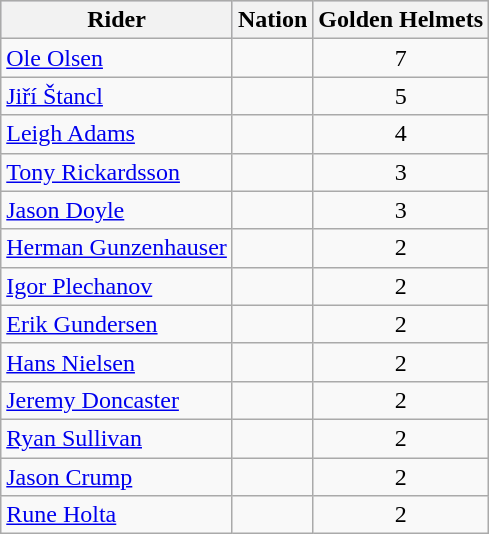<table class="wikitable">
<tr style="background:#ccd;">
<th>Rider</th>
<th>Nation</th>
<th>Golden Helmets</th>
</tr>
<tr>
<td><a href='#'>Ole Olsen</a></td>
<td></td>
<td align=center>7</td>
</tr>
<tr>
<td><a href='#'>Jiří Štancl</a></td>
<td></td>
<td align=center>5</td>
</tr>
<tr>
<td><a href='#'>Leigh Adams</a></td>
<td></td>
<td align=center>4</td>
</tr>
<tr>
<td><a href='#'>Tony Rickardsson</a></td>
<td></td>
<td align=center>3</td>
</tr>
<tr>
<td><a href='#'>Jason Doyle</a></td>
<td></td>
<td align=center>3</td>
</tr>
<tr>
<td><a href='#'>Herman Gunzenhauser</a></td>
<td></td>
<td align=center>2</td>
</tr>
<tr>
<td><a href='#'>Igor Plechanov</a></td>
<td></td>
<td align=center>2</td>
</tr>
<tr>
<td><a href='#'>Erik Gundersen</a></td>
<td></td>
<td align=center>2</td>
</tr>
<tr>
<td><a href='#'>Hans Nielsen</a></td>
<td></td>
<td align=center>2</td>
</tr>
<tr>
<td><a href='#'>Jeremy Doncaster</a></td>
<td></td>
<td align=center>2</td>
</tr>
<tr>
<td><a href='#'>Ryan Sullivan</a></td>
<td></td>
<td align=center>2</td>
</tr>
<tr>
<td><a href='#'>Jason Crump</a></td>
<td></td>
<td align=center>2</td>
</tr>
<tr>
<td><a href='#'>Rune Holta</a></td>
<td></td>
<td align=center>2</td>
</tr>
</table>
